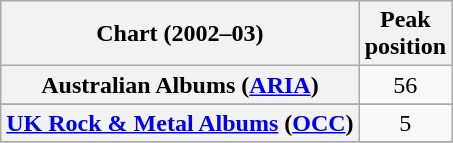<table class="wikitable sortable plainrowheaders" style="text-align:center">
<tr>
<th scope="col">Chart (2002–03)</th>
<th scope="col">Peak<br> position</th>
</tr>
<tr>
<th scope="row">Australian Albums (<a href='#'>ARIA</a>)</th>
<td>56</td>
</tr>
<tr>
</tr>
<tr>
</tr>
<tr>
</tr>
<tr>
</tr>
<tr>
</tr>
<tr>
</tr>
<tr>
</tr>
<tr>
</tr>
<tr>
</tr>
<tr>
</tr>
<tr>
</tr>
<tr>
</tr>
<tr>
<th scope="row"><a href='#'>UK Rock & Metal Albums</a> (<a href='#'>OCC</a>)</th>
<td>5</td>
</tr>
<tr>
</tr>
</table>
